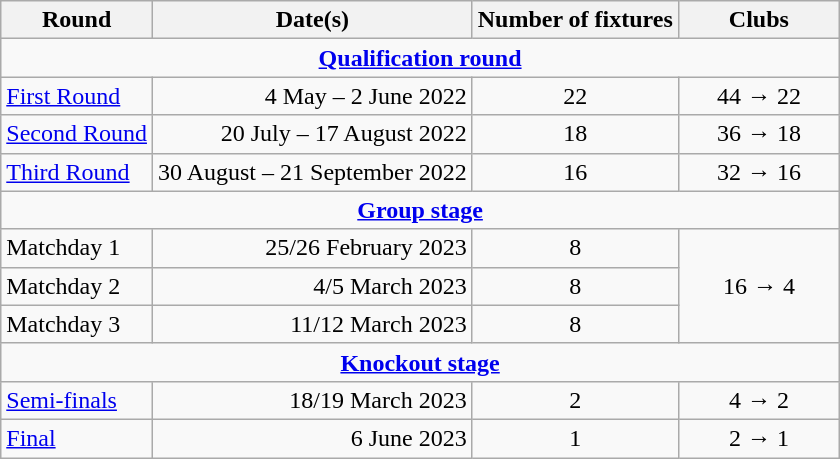<table class="wikitable" style="text-align:center">
<tr>
<th>Round</th>
<th>Date(s)</th>
<th>Number of fixtures</th>
<th width=100>Clubs</th>
</tr>
<tr>
<td colspan=4><strong><a href='#'>Qualification round</a></strong></td>
</tr>
<tr>
<td align=left><a href='#'>First Round</a></td>
<td align=right>4 May – 2 June 2022</td>
<td>22</td>
<td>44 → 22</td>
</tr>
<tr>
<td align=left><a href='#'>Second Round</a></td>
<td align=right>20 July – 17 August 2022</td>
<td>18</td>
<td>36 → 18</td>
</tr>
<tr>
<td align=left><a href='#'>Third Round</a></td>
<td align=right>30 August – 21 September 2022</td>
<td>16</td>
<td>32 → 16</td>
</tr>
<tr>
<td colspan=4><strong><a href='#'>Group stage</a></strong></td>
</tr>
<tr>
<td align=left>Matchday 1</td>
<td align=right>25/26 February 2023</td>
<td>8</td>
<td rowspan=3>16 → 4</td>
</tr>
<tr>
<td align=left>Matchday 2</td>
<td align=right>4/5 March 2023</td>
<td>8</td>
</tr>
<tr>
<td align=left>Matchday 3</td>
<td align=right>11/12 March 2023</td>
<td>8</td>
</tr>
<tr>
<td colspan=4><strong><a href='#'>Knockout stage</a></strong></td>
</tr>
<tr>
<td align=left><a href='#'>Semi-finals</a></td>
<td align=right>18/19 March 2023</td>
<td>2</td>
<td>4 → 2</td>
</tr>
<tr>
<td align=left><a href='#'>Final</a></td>
<td align=right>6 June 2023</td>
<td>1</td>
<td>2 → 1</td>
</tr>
</table>
